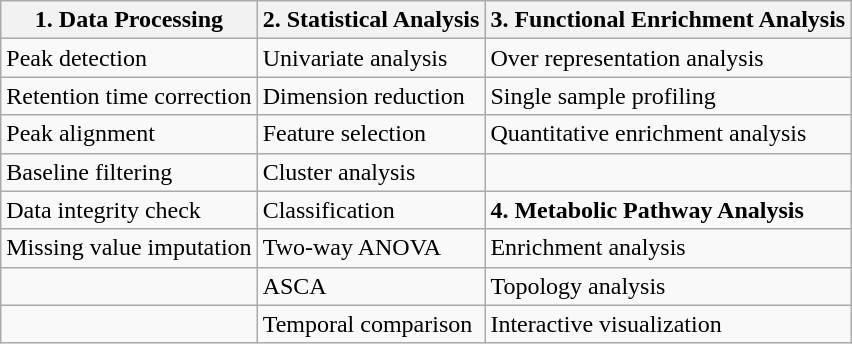<table class="wikitable">
<tr>
<th>1. Data Processing</th>
<th>2. Statistical Analysis</th>
<th>3. Functional Enrichment Analysis</th>
</tr>
<tr>
<td>Peak detection</td>
<td>Univariate analysis</td>
<td>Over representation analysis</td>
</tr>
<tr>
<td>Retention time correction</td>
<td>Dimension reduction</td>
<td>Single sample profiling</td>
</tr>
<tr>
<td>Peak alignment</td>
<td>Feature selection</td>
<td>Quantitative enrichment analysis</td>
</tr>
<tr>
<td>Baseline filtering</td>
<td>Cluster analysis</td>
<td></td>
</tr>
<tr>
<td>Data integrity check</td>
<td>Classification</td>
<td><strong>4. Metabolic Pathway Analysis</strong></td>
</tr>
<tr>
<td>Missing value imputation</td>
<td>Two-way ANOVA</td>
<td>Enrichment analysis</td>
</tr>
<tr>
<td></td>
<td>ASCA</td>
<td>Topology analysis</td>
</tr>
<tr>
<td></td>
<td>Temporal comparison</td>
<td>Interactive visualization</td>
</tr>
</table>
